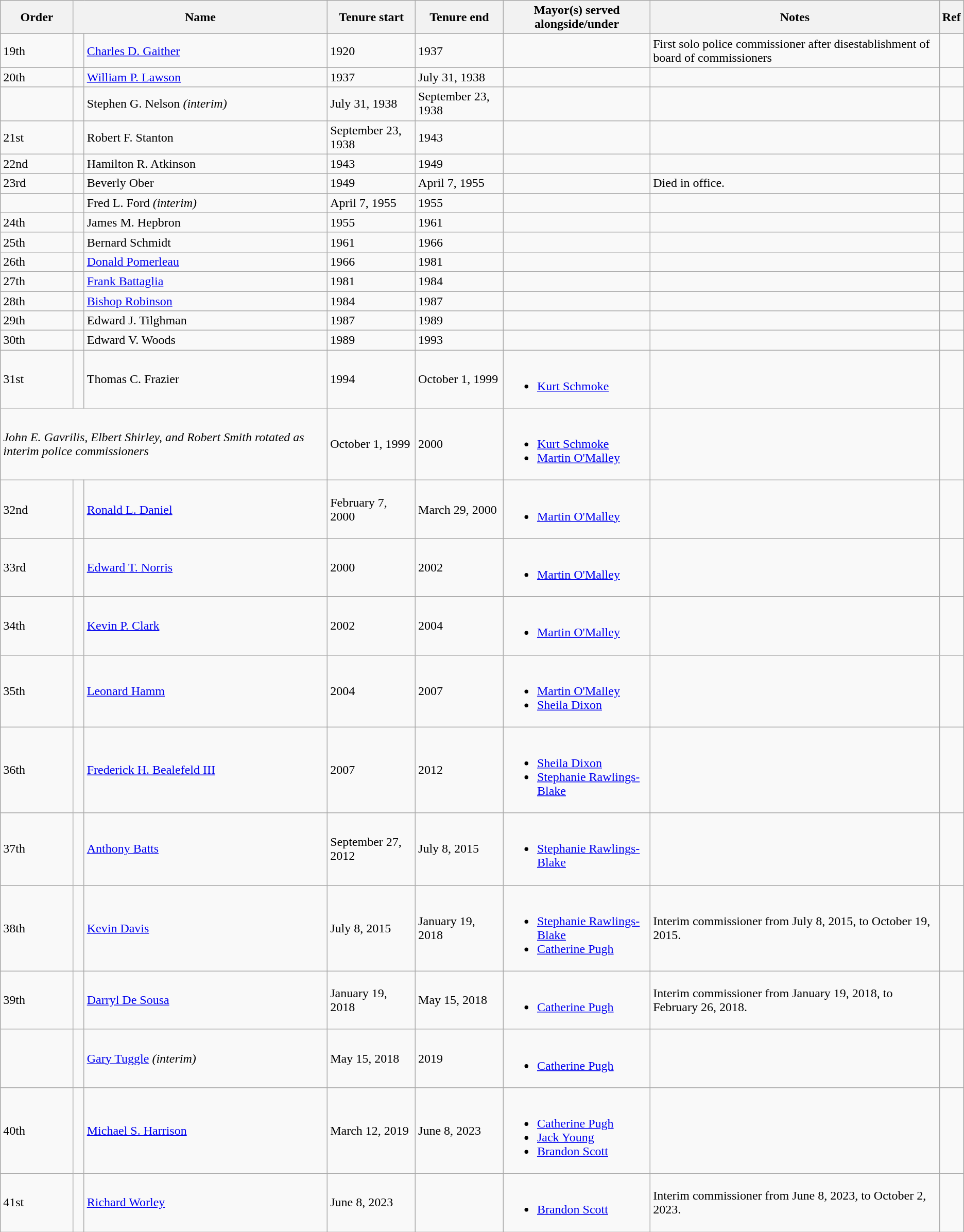<table class="wikitable">
<tr>
<th>Order</th>
<th colspan=2>Name</th>
<th>Tenure start</th>
<th>Tenure end</th>
<th>Mayor(s) served alongside/under</th>
<th>Notes</th>
<th>Ref</th>
</tr>
<tr>
<td>19th</td>
<td></td>
<td><a href='#'>Charles D. Gaither</a></td>
<td>1920</td>
<td>1937</td>
<td></td>
<td>First solo police commissioner after disestablishment of board of commissioners</td>
<td></td>
</tr>
<tr id="Lawson">
<td>20th</td>
<td></td>
<td><a href='#'>William P. Lawson</a></td>
<td>1937</td>
<td>July 31, 1938</td>
<td></td>
<td></td>
<td></td>
</tr>
<tr id="Nelson">
<td></td>
<td></td>
<td>Stephen G. Nelson <em>(interim)</em></td>
<td>July 31, 1938</td>
<td>September 23, 1938</td>
<td></td>
<td></td>
<td></td>
</tr>
<tr id="Stanton">
<td>21st</td>
<td></td>
<td>Robert F. Stanton</td>
<td>September 23, 1938</td>
<td>1943</td>
<td></td>
<td></td>
<td></td>
</tr>
<tr id="Atkinson">
<td>22nd</td>
<td></td>
<td>Hamilton R. Atkinson</td>
<td>1943</td>
<td>1949</td>
<td></td>
<td></td>
<td></td>
</tr>
<tr id="Ober">
<td>23rd</td>
<td></td>
<td>Beverly Ober</td>
<td>1949</td>
<td>April 7, 1955</td>
<td></td>
<td>Died in office.</td>
<td></td>
</tr>
<tr id="Ford">
<td></td>
<td></td>
<td>Fred L. Ford <em>(interim)</em></td>
<td>April 7, 1955</td>
<td>1955</td>
<td></td>
<td></td>
<td></td>
</tr>
<tr id="Hepbron">
<td>24th</td>
<td></td>
<td>James M. Hepbron</td>
<td>1955</td>
<td>1961</td>
<td></td>
<td></td>
<td></td>
</tr>
<tr id="Schmidt">
<td>25th</td>
<td></td>
<td>Bernard Schmidt</td>
<td>1961</td>
<td>1966</td>
<td></td>
<td></td>
<td></td>
</tr>
<tr>
<td>26th</td>
<td></td>
<td><a href='#'>Donald Pomerleau</a></td>
<td>1966</td>
<td>1981</td>
<td></td>
<td></td>
<td></td>
</tr>
<tr>
<td>27th</td>
<td></td>
<td><a href='#'>Frank Battaglia</a></td>
<td>1981</td>
<td>1984</td>
<td></td>
<td></td>
<td></td>
</tr>
<tr>
<td>28th</td>
<td></td>
<td><a href='#'>Bishop Robinson</a></td>
<td>1984</td>
<td>1987</td>
<td></td>
<td></td>
<td></td>
</tr>
<tr id="Tilghman">
<td>29th</td>
<td></td>
<td>Edward J. Tilghman</td>
<td>1987</td>
<td>1989</td>
<td></td>
<td></td>
<td></td>
</tr>
<tr id="Woods">
<td>30th</td>
<td></td>
<td>Edward V. Woods</td>
<td>1989</td>
<td>1993</td>
<td></td>
<td></td>
<td></td>
</tr>
<tr id="Frazier">
<td>31st</td>
<td></td>
<td>Thomas C. Frazier</td>
<td>1994</td>
<td>October 1, 1999</td>
<td><br><ul><li><a href='#'>Kurt Schmoke</a></li></ul></td>
<td></td>
<td></td>
</tr>
<tr id="Rotation">
<td colspan=3><em>John E. Gavrilis, Elbert Shirley, and Robert Smith rotated as interim police commissioners</em></td>
<td>October 1, 1999</td>
<td>2000</td>
<td><br><ul><li><a href='#'>Kurt Schmoke</a></li><li><a href='#'>Martin O'Malley</a></li></ul></td>
<td></td>
<td></td>
</tr>
<tr id="Daniel">
<td>32nd</td>
<td></td>
<td><a href='#'>Ronald L. Daniel</a></td>
<td>February 7, 2000</td>
<td>March 29, 2000</td>
<td><br><ul><li><a href='#'>Martin O'Malley</a></li></ul></td>
<td></td>
<td></td>
</tr>
<tr>
<td>33rd</td>
<td></td>
<td><a href='#'>Edward T. Norris</a></td>
<td>2000</td>
<td>2002</td>
<td><br><ul><li><a href='#'>Martin O'Malley</a></li></ul></td>
<td></td>
<td></td>
</tr>
<tr>
<td>34th</td>
<td></td>
<td><a href='#'>Kevin P. Clark</a></td>
<td>2002</td>
<td>2004</td>
<td><br><ul><li><a href='#'>Martin O'Malley</a></li></ul></td>
<td></td>
<td></td>
</tr>
<tr>
<td>35th</td>
<td></td>
<td><a href='#'>Leonard Hamm</a></td>
<td>2004</td>
<td>2007</td>
<td><br><ul><li><a href='#'>Martin O'Malley</a></li><li><a href='#'>Sheila Dixon</a></li></ul></td>
<td></td>
<td></td>
</tr>
<tr>
<td>36th</td>
<td></td>
<td><a href='#'>Frederick H. Bealefeld III</a></td>
<td>2007</td>
<td>2012</td>
<td><br><ul><li><a href='#'>Sheila Dixon</a></li><li><a href='#'>Stephanie Rawlings-Blake</a></li></ul></td>
<td></td>
<td></td>
</tr>
<tr>
<td>37th</td>
<td></td>
<td><a href='#'>Anthony Batts</a></td>
<td>September 27, 2012</td>
<td>July 8, 2015</td>
<td><br><ul><li><a href='#'>Stephanie Rawlings-Blake</a></li></ul></td>
<td></td>
<td></td>
</tr>
<tr>
<td>38th</td>
<td></td>
<td><a href='#'>Kevin Davis</a></td>
<td>July 8, 2015</td>
<td>January 19, 2018</td>
<td><br><ul><li><a href='#'>Stephanie Rawlings-Blake</a></li><li><a href='#'>Catherine Pugh</a></li></ul></td>
<td>Interim commissioner from July 8, 2015, to October 19, 2015.</td>
<td></td>
</tr>
<tr id="DeSousa">
<td>39th</td>
<td></td>
<td><a href='#'>Darryl De Sousa</a></td>
<td>January 19, 2018</td>
<td>May 15, 2018</td>
<td><br><ul><li><a href='#'>Catherine Pugh</a></li></ul></td>
<td>Interim commissioner from January 19, 2018, to February 26, 2018.</td>
<td></td>
</tr>
<tr id="Tuggle">
<td></td>
<td></td>
<td><a href='#'>Gary Tuggle</a> <em>(interim)</em></td>
<td>May 15, 2018</td>
<td>2019</td>
<td><br><ul><li><a href='#'>Catherine Pugh</a></li></ul></td>
<td></td>
<td></td>
</tr>
<tr>
<td>40th</td>
<td></td>
<td><a href='#'>Michael S. Harrison</a></td>
<td>March 12, 2019</td>
<td>June 8, 2023</td>
<td><br><ul><li><a href='#'>Catherine Pugh</a></li><li><a href='#'>Jack Young</a></li><li><a href='#'>Brandon Scott</a></li></ul></td>
<td></td>
<td></td>
</tr>
<tr>
<td>41st</td>
<td></td>
<td><a href='#'>Richard Worley</a></td>
<td>June 8, 2023</td>
<td></td>
<td><br><ul><li><a href='#'>Brandon Scott</a></li></ul></td>
<td>Interim commissioner from June 8, 2023, to October 2, 2023.</td>
<td></td>
</tr>
</table>
